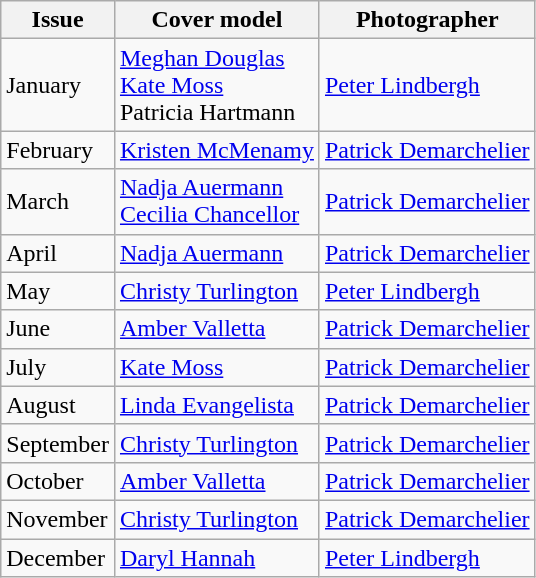<table class="sortable wikitable">
<tr>
<th>Issue</th>
<th>Cover model</th>
<th>Photographer</th>
</tr>
<tr>
<td>January</td>
<td><a href='#'>Meghan Douglas</a><br><a href='#'>Kate Moss</a><br>Patricia Hartmann</td>
<td><a href='#'>Peter Lindbergh</a></td>
</tr>
<tr>
<td>February</td>
<td><a href='#'>Kristen McMenamy</a></td>
<td><a href='#'>Patrick Demarchelier</a></td>
</tr>
<tr>
<td>March</td>
<td><a href='#'>Nadja Auermann</a><br><a href='#'>Cecilia Chancellor</a></td>
<td><a href='#'>Patrick Demarchelier</a></td>
</tr>
<tr>
<td>April</td>
<td><a href='#'>Nadja Auermann</a></td>
<td><a href='#'>Patrick Demarchelier</a></td>
</tr>
<tr>
<td>May</td>
<td><a href='#'>Christy Turlington</a></td>
<td><a href='#'>Peter Lindbergh</a></td>
</tr>
<tr>
<td>June</td>
<td><a href='#'>Amber Valletta</a></td>
<td><a href='#'>Patrick Demarchelier</a></td>
</tr>
<tr>
<td>July</td>
<td><a href='#'>Kate Moss</a></td>
<td><a href='#'>Patrick Demarchelier</a></td>
</tr>
<tr>
<td>August</td>
<td><a href='#'>Linda Evangelista</a></td>
<td><a href='#'>Patrick Demarchelier</a></td>
</tr>
<tr>
<td>September</td>
<td><a href='#'>Christy Turlington</a></td>
<td><a href='#'>Patrick Demarchelier</a></td>
</tr>
<tr>
<td>October</td>
<td><a href='#'>Amber Valletta</a></td>
<td><a href='#'>Patrick Demarchelier</a></td>
</tr>
<tr>
<td>November</td>
<td><a href='#'>Christy Turlington</a></td>
<td><a href='#'>Patrick Demarchelier</a></td>
</tr>
<tr>
<td>December</td>
<td><a href='#'>Daryl Hannah</a></td>
<td><a href='#'>Peter Lindbergh</a></td>
</tr>
</table>
